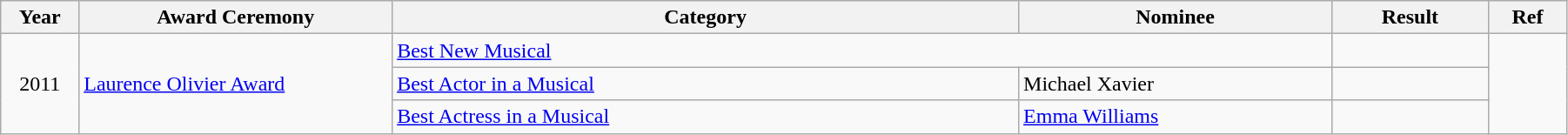<table class="wikitable" width="95%">
<tr>
<th width="5%">Year</th>
<th width="20%">Award Ceremony</th>
<th width="40%">Category</th>
<th width="20%">Nominee</th>
<th width="10%">Result</th>
<th width="5%">Ref</th>
</tr>
<tr>
<td rowspan="3" align="center">2011</td>
<td rowspan="3"><a href='#'>Laurence Olivier Award</a></td>
<td colspan="2"><a href='#'>Best New Musical</a></td>
<td></td>
<td rowspan="3" align="center"></td>
</tr>
<tr>
<td><a href='#'>Best Actor in a Musical</a></td>
<td>Michael Xavier</td>
<td></td>
</tr>
<tr>
<td><a href='#'>Best Actress in a Musical</a></td>
<td><a href='#'>Emma Williams</a></td>
<td></td>
</tr>
</table>
